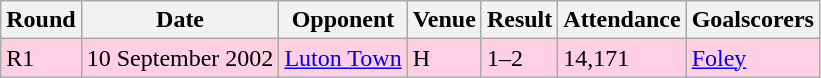<table class="wikitable">
<tr>
<th>Round</th>
<th>Date</th>
<th>Opponent</th>
<th>Venue</th>
<th>Result</th>
<th>Attendance</th>
<th>Goalscorers</th>
</tr>
<tr style="background-color: #ffd0e3;">
<td>R1</td>
<td>10 September 2002</td>
<td><a href='#'>Luton Town</a></td>
<td>H</td>
<td>1–2</td>
<td>14,171</td>
<td><a href='#'>Foley</a></td>
</tr>
</table>
